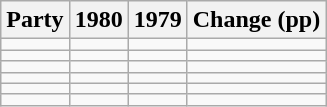<table class="wikitable" style="text-align:right;">
<tr>
<th>Party</th>
<th>1980</th>
<th>1979</th>
<th colspan="3">Change (pp)</th>
</tr>
<tr>
<td style="text-align:left;"></td>
<td></td>
<td></td>
<td></td>
</tr>
<tr>
<td style="text-align:left;"></td>
<td></td>
<td></td>
<td></td>
</tr>
<tr>
<td style="text-align:left;"></td>
<td></td>
<td></td>
<td></td>
</tr>
<tr>
<td style="text-align:left;"></td>
<td></td>
<td></td>
<td></td>
</tr>
<tr>
<td style="text-align:left;"></td>
<td></td>
<td></td>
<td></td>
</tr>
<tr>
<td style="text-align:left;"></td>
<td></td>
<td></td>
<td></td>
</tr>
</table>
